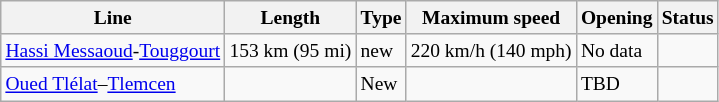<table class="wikitable static-row-numbers static-row-header-hash" style="font-size:small;">
<tr>
<th>Line</th>
<th data-sort-type="number">Length</th>
<th>Type</th>
<th>Maximum speed</th>
<th>Opening</th>
<th>Status</th>
</tr>
<tr>
<td><a href='#'>Hassi Messaoud</a>-<a href='#'>Touggourt</a></td>
<td>153 km (95 mi)</td>
<td>new</td>
<td>220 km/h (140 mph)</td>
<td>No data</td>
<td></td>
</tr>
<tr>
<td><a href='#'>Oued Tlélat</a>–<a href='#'>Tlemcen</a></td>
<td></td>
<td>New</td>
<td></td>
<td>TBD</td>
<td></td>
</tr>
</table>
